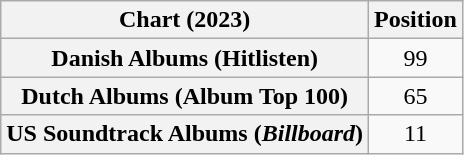<table class="wikitable sortable plainrowheaders" style="text-align:center">
<tr>
<th scope="col">Chart (2023)</th>
<th scope="col">Position</th>
</tr>
<tr>
<th scope="row">Danish Albums (Hitlisten)</th>
<td>99</td>
</tr>
<tr>
<th scope="row">Dutch Albums (Album Top 100)</th>
<td>65</td>
</tr>
<tr>
<th scope="row">US Soundtrack Albums (<em>Billboard</em>)</th>
<td>11</td>
</tr>
</table>
